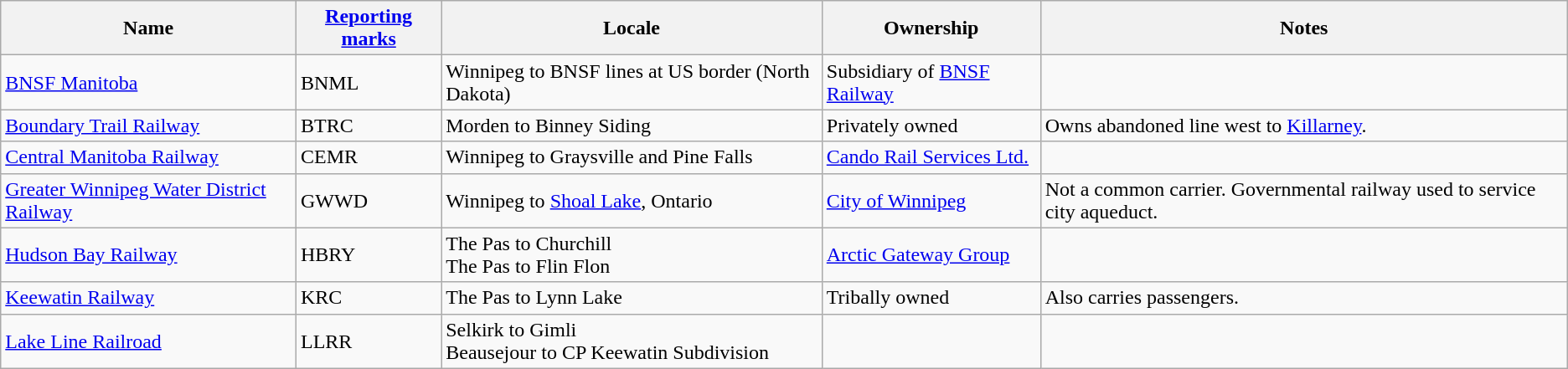<table class="wikitable sortable" border="1">
<tr>
<th>Name</th>
<th><a href='#'>Reporting marks</a></th>
<th>Locale</th>
<th>Ownership</th>
<th>Notes</th>
</tr>
<tr>
<td><a href='#'>BNSF Manitoba</a></td>
<td>BNML</td>
<td>Winnipeg to BNSF lines at US border (North Dakota)</td>
<td>Subsidiary of <a href='#'>BNSF Railway</a></td>
<td></td>
</tr>
<tr>
<td><a href='#'>Boundary Trail Railway</a></td>
<td>BTRC</td>
<td>Morden to Binney Siding</td>
<td>Privately owned</td>
<td>Owns abandoned line west to <a href='#'>Killarney</a>.</td>
</tr>
<tr>
<td><a href='#'>Central Manitoba Railway</a></td>
<td>CEMR</td>
<td>Winnipeg to Graysville and Pine Falls</td>
<td><a href='#'>Cando Rail Services Ltd.</a></td>
<td></td>
</tr>
<tr>
<td><a href='#'>Greater Winnipeg Water District Railway</a></td>
<td>GWWD</td>
<td>Winnipeg to <a href='#'>Shoal Lake</a>, Ontario</td>
<td><a href='#'>City of Winnipeg</a></td>
<td>Not a common carrier. Governmental railway used to service city aqueduct.</td>
</tr>
<tr>
<td><a href='#'>Hudson Bay Railway</a></td>
<td>HBRY</td>
<td>The Pas to Churchill<br>The Pas to Flin Flon</td>
<td><a href='#'>Arctic Gateway Group</a></td>
<td></td>
</tr>
<tr>
<td><a href='#'>Keewatin Railway</a></td>
<td>KRC</td>
<td>The Pas to Lynn Lake</td>
<td>Tribally owned</td>
<td>Also carries passengers.</td>
</tr>
<tr>
<td><a href='#'>Lake Line Railroad</a></td>
<td>LLRR</td>
<td>Selkirk to Gimli<br>Beausejour to CP Keewatin Subdivision</td>
<td></td>
<td></td>
</tr>
</table>
